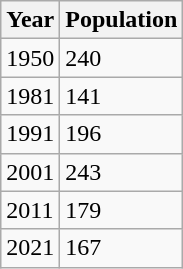<table class=wikitable>
<tr>
<th>Year</th>
<th>Population</th>
</tr>
<tr>
<td>1950</td>
<td>240</td>
</tr>
<tr>
<td>1981</td>
<td>141</td>
</tr>
<tr>
<td>1991</td>
<td>196</td>
</tr>
<tr>
<td>2001</td>
<td>243</td>
</tr>
<tr>
<td>2011</td>
<td>179</td>
</tr>
<tr>
<td>2021</td>
<td>167</td>
</tr>
</table>
